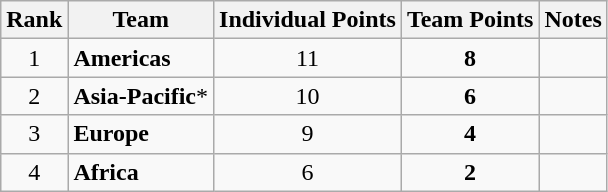<table class="wikitable sortable" style="text-align:center">
<tr>
<th>Rank</th>
<th>Team</th>
<th>Individual Points</th>
<th>Team Points</th>
<th>Notes</th>
</tr>
<tr>
<td>1</td>
<td align="left"><strong>Americas</strong></td>
<td>11</td>
<td><strong>8</strong></td>
<td></td>
</tr>
<tr>
<td>2</td>
<td align="left"><strong>Asia-Pacific</strong>*</td>
<td>10</td>
<td><strong>6</strong></td>
<td></td>
</tr>
<tr>
<td>3</td>
<td align="left"><strong>Europe</strong></td>
<td>9</td>
<td><strong>4</strong></td>
<td></td>
</tr>
<tr>
<td>4</td>
<td align="left"><strong>Africa</strong></td>
<td>6</td>
<td><strong>2</strong></td>
<td></td>
</tr>
</table>
